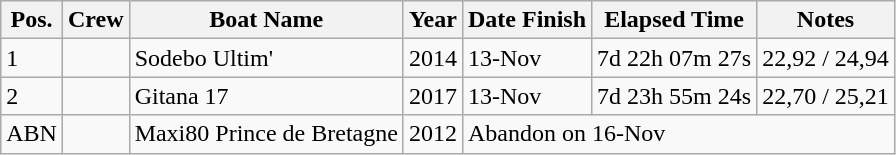<table class="wikitable sortable">
<tr>
<th>Pos.</th>
<th>Crew</th>
<th>Boat Name</th>
<th>Year</th>
<th>Date Finish</th>
<th>Elapsed Time</th>
<th>Notes</th>
</tr>
<tr>
<td>1</td>
<td><br></td>
<td>Sodebo Ultim'</td>
<td>2014</td>
<td>13-Nov</td>
<td>7d 22h 07m 27s</td>
<td>22,92 / 24,94 </td>
</tr>
<tr>
<td>2</td>
<td><br></td>
<td>Gitana 17</td>
<td>2017</td>
<td>13-Nov</td>
<td>7d 23h 55m 24s</td>
<td>22,70 / 25,21</td>
</tr>
<tr>
<td>ABN</td>
<td><br></td>
<td>Maxi80 Prince de Bretagne</td>
<td>2012</td>
<td colspan="3">Abandon on 16-Nov</td>
</tr>
</table>
